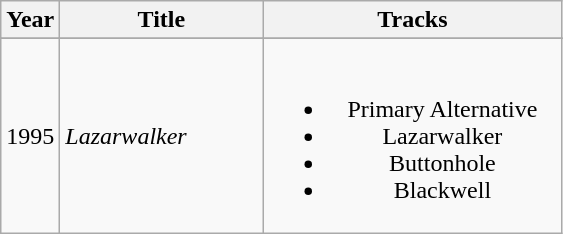<table class="wikitable" style="text-align:center;">
<tr>
<th style="width:2em;">Year</th>
<th style="width:8em;">Title</th>
<th style="width:12em;">Tracks</th>
</tr>
<tr>
</tr>
<tr>
<td>1995</td>
<td style="text-align:left;"><em>Lazarwalker</em></td>
<td><br><ul><li>Primary Alternative</li><li>Lazarwalker</li><li>Buttonhole</li><li>Blackwell</li></ul></td>
</tr>
</table>
